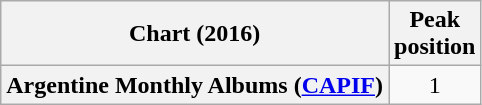<table class="wikitable plainrowheaders" style="text-align:center">
<tr>
<th scope="col">Chart (2016)</th>
<th scope="col">Peak<br>position</th>
</tr>
<tr>
<th scope="row">Argentine Monthly Albums (<a href='#'>CAPIF</a>)</th>
<td>1</td>
</tr>
</table>
